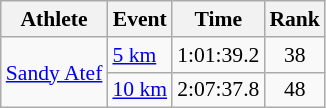<table class=wikitable style="font-size:90%;">
<tr>
<th>Athlete</th>
<th>Event</th>
<th>Time</th>
<th>Rank</th>
</tr>
<tr align=center>
<td align=left rowspan=2><a href='#'>Sandy Atef</a></td>
<td align=left><a href='#'>5 km</a></td>
<td>1:01:39.2</td>
<td>38</td>
</tr>
<tr align=center>
<td align=left><a href='#'>10 km</a></td>
<td>2:07:37.8</td>
<td>48</td>
</tr>
</table>
